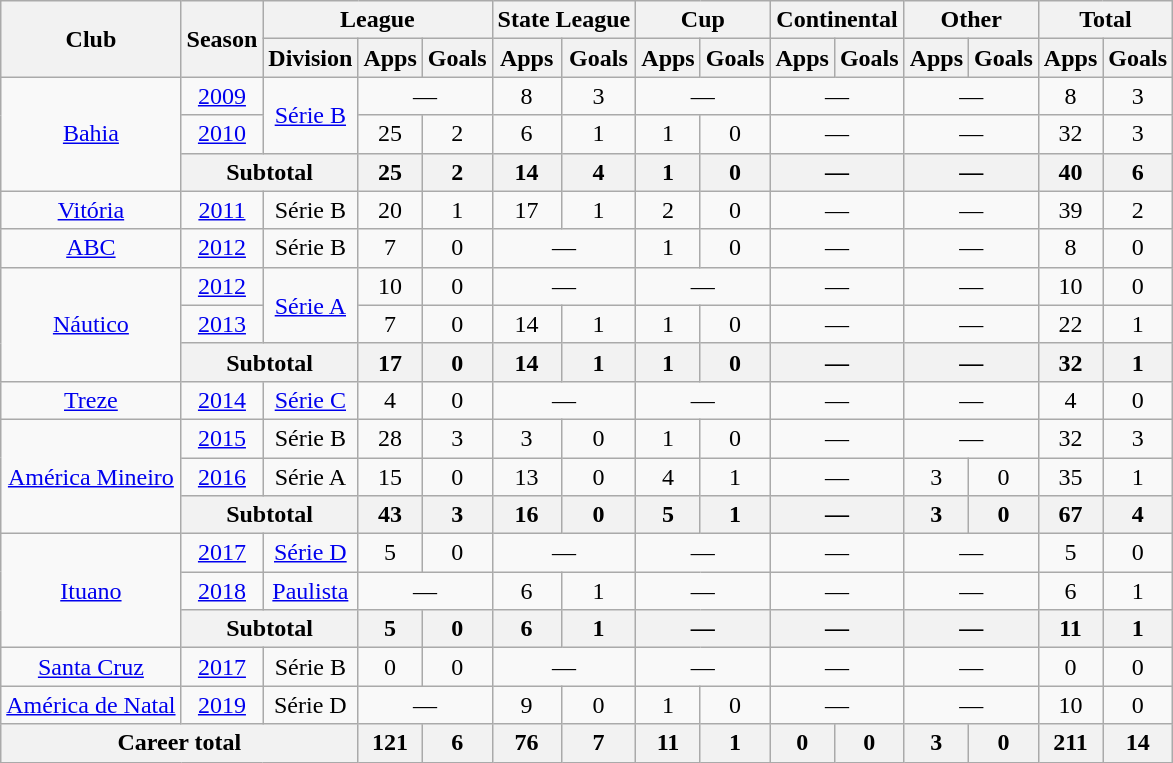<table class="wikitable" style="text-align: center;">
<tr>
<th rowspan="2">Club</th>
<th rowspan="2">Season</th>
<th colspan="3">League</th>
<th colspan="2">State League</th>
<th colspan="2">Cup</th>
<th colspan="2">Continental</th>
<th colspan="2">Other</th>
<th colspan="2">Total</th>
</tr>
<tr>
<th>Division</th>
<th>Apps</th>
<th>Goals</th>
<th>Apps</th>
<th>Goals</th>
<th>Apps</th>
<th>Goals</th>
<th>Apps</th>
<th>Goals</th>
<th>Apps</th>
<th>Goals</th>
<th>Apps</th>
<th>Goals</th>
</tr>
<tr>
<td rowspan=3 align="center"><a href='#'>Bahia</a></td>
<td><a href='#'>2009</a></td>
<td rowspan=2><a href='#'>Série B</a></td>
<td colspan="2">—</td>
<td>8</td>
<td>3</td>
<td colspan="2">—</td>
<td colspan="2">—</td>
<td colspan="2">—</td>
<td>8</td>
<td>3</td>
</tr>
<tr>
<td><a href='#'>2010</a></td>
<td>25</td>
<td>2</td>
<td>6</td>
<td>1</td>
<td>1</td>
<td>0</td>
<td colspan="2">—</td>
<td colspan="2">—</td>
<td>32</td>
<td>3</td>
</tr>
<tr>
<th colspan="2">Subtotal</th>
<th>25</th>
<th>2</th>
<th>14</th>
<th>4</th>
<th>1</th>
<th>0</th>
<th colspan="2">—</th>
<th colspan="2">—</th>
<th>40</th>
<th>6</th>
</tr>
<tr>
<td align="center"><a href='#'>Vitória</a></td>
<td><a href='#'>2011</a></td>
<td>Série B</td>
<td>20</td>
<td>1</td>
<td>17</td>
<td>1</td>
<td>2</td>
<td>0</td>
<td colspan="2">—</td>
<td colspan="2">—</td>
<td>39</td>
<td>2</td>
</tr>
<tr>
<td align="center"><a href='#'>ABC</a></td>
<td><a href='#'>2012</a></td>
<td>Série B</td>
<td>7</td>
<td>0</td>
<td colspan="2">—</td>
<td>1</td>
<td>0</td>
<td colspan="2">—</td>
<td colspan="2">—</td>
<td>8</td>
<td>0</td>
</tr>
<tr>
<td rowspan=3 align="center"><a href='#'>Náutico</a></td>
<td><a href='#'>2012</a></td>
<td rowspan=2><a href='#'>Série A</a></td>
<td>10</td>
<td>0</td>
<td colspan="2">—</td>
<td colspan="2">—</td>
<td colspan="2">—</td>
<td colspan="2">—</td>
<td>10</td>
<td>0</td>
</tr>
<tr>
<td><a href='#'>2013</a></td>
<td>7</td>
<td>0</td>
<td>14</td>
<td>1</td>
<td>1</td>
<td>0</td>
<td colspan="2">—</td>
<td colspan="2">—</td>
<td>22</td>
<td>1</td>
</tr>
<tr>
<th colspan="2">Subtotal</th>
<th>17</th>
<th>0</th>
<th>14</th>
<th>1</th>
<th>1</th>
<th>0</th>
<th colspan="2">—</th>
<th colspan="2">—</th>
<th>32</th>
<th>1</th>
</tr>
<tr>
<td align="center"><a href='#'>Treze</a></td>
<td><a href='#'>2014</a></td>
<td><a href='#'>Série C</a></td>
<td>4</td>
<td>0</td>
<td colspan="2">—</td>
<td colspan="2">—</td>
<td colspan="2">—</td>
<td colspan="2">—</td>
<td>4</td>
<td>0</td>
</tr>
<tr>
<td rowspan=3 align="center"><a href='#'>América Mineiro</a></td>
<td><a href='#'>2015</a></td>
<td>Série B</td>
<td>28</td>
<td>3</td>
<td>3</td>
<td>0</td>
<td>1</td>
<td>0</td>
<td colspan="2">—</td>
<td colspan="2">—</td>
<td>32</td>
<td>3</td>
</tr>
<tr>
<td><a href='#'>2016</a></td>
<td>Série A</td>
<td>15</td>
<td>0</td>
<td>13</td>
<td>0</td>
<td>4</td>
<td>1</td>
<td colspan="2">—</td>
<td>3</td>
<td>0</td>
<td>35</td>
<td>1</td>
</tr>
<tr>
<th colspan="2">Subtotal</th>
<th>43</th>
<th>3</th>
<th>16</th>
<th>0</th>
<th>5</th>
<th>1</th>
<th colspan="2">—</th>
<th>3</th>
<th>0</th>
<th>67</th>
<th>4</th>
</tr>
<tr>
<td rowspan=3 align="center"><a href='#'>Ituano</a></td>
<td><a href='#'>2017</a></td>
<td><a href='#'>Série D</a></td>
<td>5</td>
<td>0</td>
<td colspan="2">—</td>
<td colspan="2">—</td>
<td colspan="2">—</td>
<td colspan="2">—</td>
<td>5</td>
<td>0</td>
</tr>
<tr>
<td><a href='#'>2018</a></td>
<td><a href='#'>Paulista</a></td>
<td colspan="2">—</td>
<td>6</td>
<td>1</td>
<td colspan="2">—</td>
<td colspan="2">—</td>
<td colspan="2">—</td>
<td>6</td>
<td>1</td>
</tr>
<tr>
<th colspan="2">Subtotal</th>
<th>5</th>
<th>0</th>
<th>6</th>
<th>1</th>
<th colspan="2">—</th>
<th colspan="2">—</th>
<th colspan="2">—</th>
<th>11</th>
<th>1</th>
</tr>
<tr>
<td align="center"><a href='#'>Santa Cruz</a></td>
<td><a href='#'>2017</a></td>
<td>Série B</td>
<td>0</td>
<td>0</td>
<td colspan="2">—</td>
<td colspan="2">—</td>
<td colspan="2">—</td>
<td colspan="2">—</td>
<td>0</td>
<td>0</td>
</tr>
<tr>
<td align="center"><a href='#'>América de Natal</a></td>
<td><a href='#'>2019</a></td>
<td>Série D</td>
<td colspan="2">—</td>
<td>9</td>
<td>0</td>
<td>1</td>
<td>0</td>
<td colspan="2">—</td>
<td colspan="2">—</td>
<td>10</td>
<td>0</td>
</tr>
<tr>
<th colspan="3"><strong>Career total</strong></th>
<th>121</th>
<th>6</th>
<th>76</th>
<th>7</th>
<th>11</th>
<th>1</th>
<th>0</th>
<th>0</th>
<th>3</th>
<th>0</th>
<th>211</th>
<th>14</th>
</tr>
</table>
